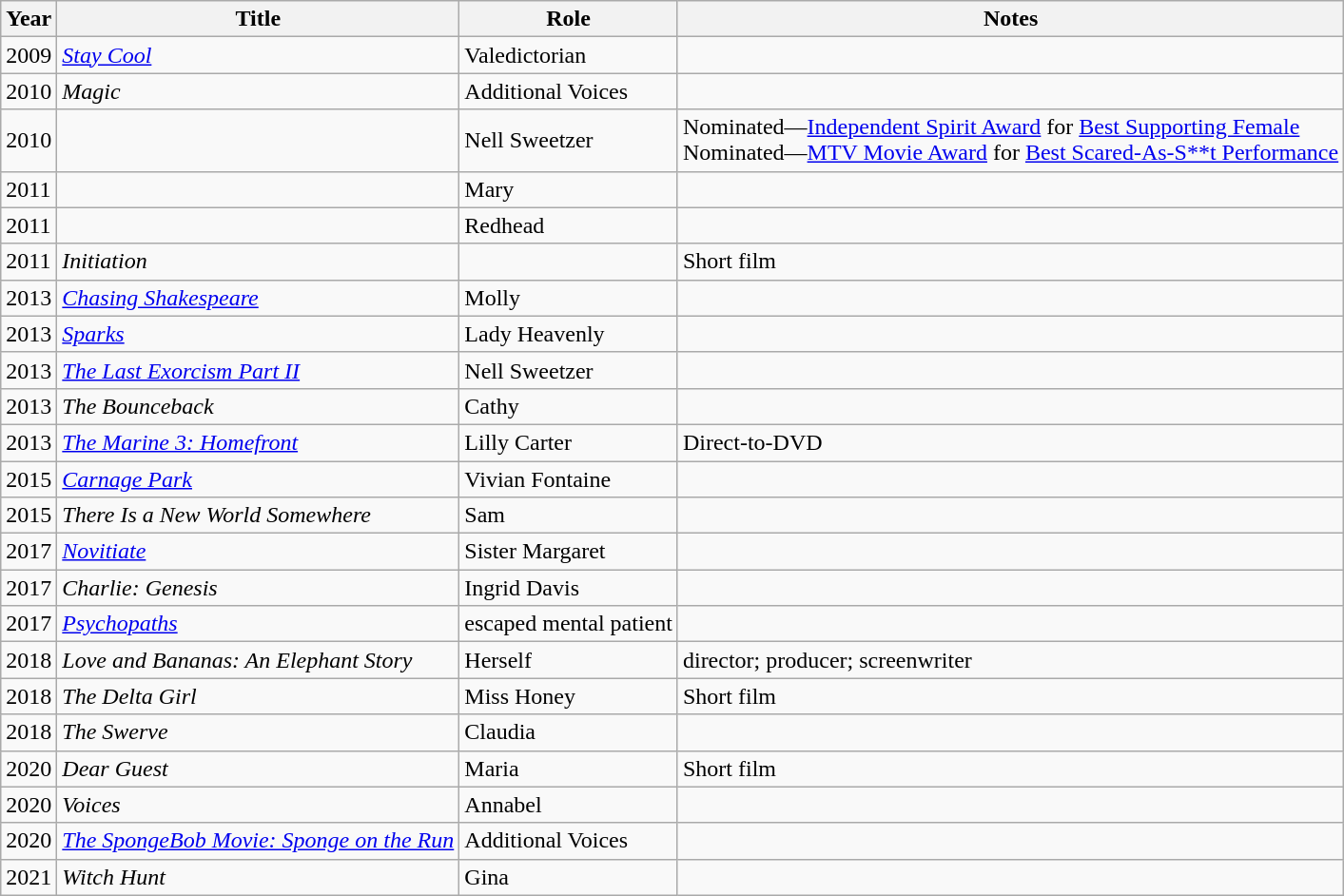<table class="wikitable sortable">
<tr>
<th>Year</th>
<th>Title</th>
<th>Role</th>
<th class="unsortable">Notes</th>
</tr>
<tr>
<td>2009</td>
<td><em><a href='#'>Stay Cool</a></em></td>
<td>Valedictorian</td>
<td></td>
</tr>
<tr>
<td>2010</td>
<td><em>Magic</em></td>
<td>Additional Voices</td>
<td></td>
</tr>
<tr>
<td>2010</td>
<td><em></em></td>
<td>Nell Sweetzer</td>
<td>Nominated—<a href='#'>Independent Spirit Award</a> for <a href='#'>Best Supporting Female</a><br>Nominated—<a href='#'>MTV Movie Award</a> for <a href='#'>Best Scared-As-S**t Performance</a></td>
</tr>
<tr>
<td>2011</td>
<td><em></em></td>
<td>Mary</td>
<td></td>
</tr>
<tr>
<td>2011</td>
<td><em></em></td>
<td>Redhead</td>
<td></td>
</tr>
<tr>
<td>2011</td>
<td><em>Initiation</em></td>
<td></td>
<td>Short film</td>
</tr>
<tr>
<td>2013</td>
<td><em><a href='#'>Chasing Shakespeare</a></em></td>
<td>Molly</td>
<td></td>
</tr>
<tr>
<td>2013</td>
<td><em><a href='#'>Sparks</a></em></td>
<td>Lady Heavenly</td>
<td></td>
</tr>
<tr>
<td>2013</td>
<td><em><a href='#'>The Last Exorcism Part II</a></em></td>
<td>Nell Sweetzer</td>
<td></td>
</tr>
<tr>
<td>2013</td>
<td><em>The Bounceback</em></td>
<td>Cathy</td>
<td></td>
</tr>
<tr>
<td>2013</td>
<td><em><a href='#'>The Marine 3: Homefront</a></em></td>
<td>Lilly Carter</td>
<td>Direct-to-DVD</td>
</tr>
<tr>
<td>2015</td>
<td><em><a href='#'>Carnage Park</a></em></td>
<td>Vivian Fontaine</td>
<td></td>
</tr>
<tr>
<td>2015</td>
<td><em>There Is a New World Somewhere</em></td>
<td>Sam</td>
<td></td>
</tr>
<tr>
<td>2017</td>
<td><em><a href='#'>Novitiate</a></em></td>
<td>Sister Margaret</td>
<td></td>
</tr>
<tr>
<td>2017</td>
<td><em>Charlie: Genesis</em></td>
<td>Ingrid Davis</td>
<td></td>
</tr>
<tr>
<td>2017</td>
<td><em><a href='#'>Psychopaths</a></em></td>
<td>escaped mental patient</td>
<td></td>
</tr>
<tr>
<td>2018</td>
<td><em>Love and Bananas: An Elephant Story</em></td>
<td>Herself</td>
<td>director; producer; screenwriter</td>
</tr>
<tr>
<td>2018</td>
<td><em>The Delta Girl</em></td>
<td>Miss Honey</td>
<td>Short film</td>
</tr>
<tr>
<td>2018</td>
<td><em>The Swerve</em></td>
<td>Claudia</td>
<td></td>
</tr>
<tr>
<td>2020</td>
<td><em>Dear Guest</em></td>
<td>Maria</td>
<td>Short film</td>
</tr>
<tr>
<td>2020</td>
<td><em>Voices</em></td>
<td>Annabel</td>
<td></td>
</tr>
<tr>
<td>2020</td>
<td><em><a href='#'>The SpongeBob Movie: Sponge on the Run</a></em></td>
<td>Additional Voices</td>
<td></td>
</tr>
<tr>
<td>2021</td>
<td><em>Witch Hunt</em></td>
<td>Gina</td>
<td></td>
</tr>
</table>
